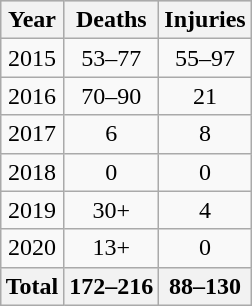<table class=wikitable align=right style="text-align:center">
<tr bgcolor="#CCCCCC">
<th>Year</th>
<th>Deaths</th>
<th>Injuries</th>
</tr>
<tr>
<td>2015</td>
<td>53–77</td>
<td>55–97</td>
</tr>
<tr>
<td>2016</td>
<td>70–90</td>
<td>21</td>
</tr>
<tr>
<td>2017</td>
<td>6</td>
<td>8</td>
</tr>
<tr>
<td>2018</td>
<td>0</td>
<td>0</td>
</tr>
<tr>
<td>2019</td>
<td>30+</td>
<td>4</td>
</tr>
<tr>
<td>2020</td>
<td>13+</td>
<td>0</td>
</tr>
<tr>
<th>Total</th>
<th>172–216</th>
<th>88–130</th>
</tr>
</table>
